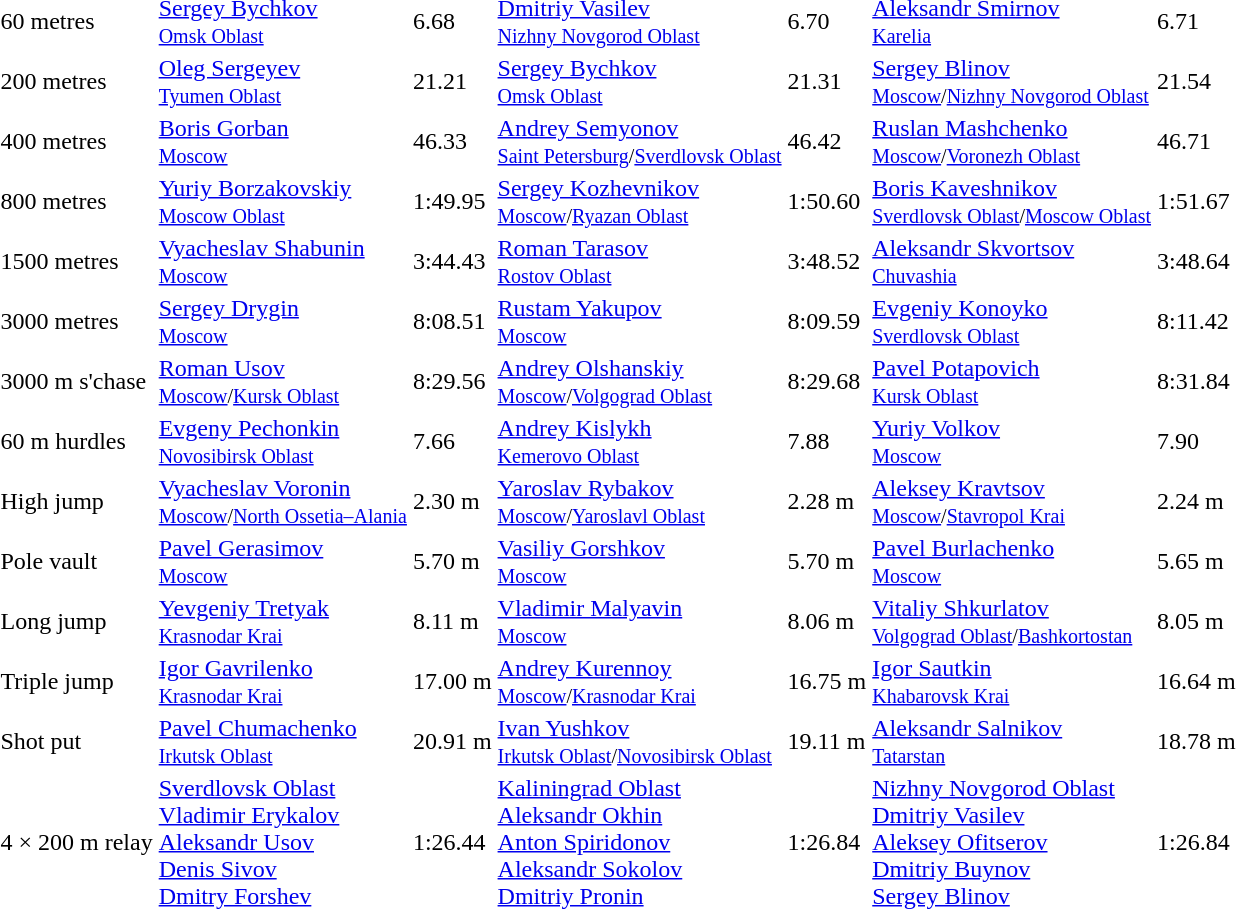<table>
<tr>
<td>60 metres</td>
<td><a href='#'>Sergey Bychkov</a><br><small><a href='#'>Omsk Oblast</a></small></td>
<td>6.68</td>
<td><a href='#'>Dmitriy Vasilev</a><br><small><a href='#'>Nizhny Novgorod Oblast</a></small></td>
<td>6.70</td>
<td><a href='#'>Aleksandr Smirnov</a><br><small><a href='#'>Karelia</a></small></td>
<td>6.71</td>
</tr>
<tr>
<td>200 metres</td>
<td><a href='#'>Oleg Sergeyev</a><br><small><a href='#'>Tyumen Oblast</a></small></td>
<td>21.21</td>
<td><a href='#'>Sergey Bychkov</a><br><small><a href='#'>Omsk Oblast</a></small></td>
<td>21.31</td>
<td><a href='#'>Sergey Blinov</a><br><small><a href='#'>Moscow</a>/<a href='#'>Nizhny Novgorod Oblast</a></small></td>
<td>21.54</td>
</tr>
<tr>
<td>400 metres</td>
<td><a href='#'>Boris Gorban</a><br><small><a href='#'>Moscow</a></small></td>
<td>46.33</td>
<td><a href='#'>Andrey Semyonov</a><br><small><a href='#'>Saint Petersburg</a>/<a href='#'>Sverdlovsk Oblast</a></small></td>
<td>46.42</td>
<td><a href='#'>Ruslan Mashchenko</a><br><small><a href='#'>Moscow</a>/<a href='#'>Voronezh Oblast</a></small></td>
<td>46.71</td>
</tr>
<tr>
<td>800 metres</td>
<td><a href='#'>Yuriy Borzakovskiy</a><br><small><a href='#'>Moscow Oblast</a></small></td>
<td>1:49.95</td>
<td><a href='#'>Sergey Kozhevnikov</a><br><small><a href='#'>Moscow</a>/<a href='#'>Ryazan Oblast</a></small></td>
<td>1:50.60</td>
<td><a href='#'>Boris Kaveshnikov</a><br><small><a href='#'>Sverdlovsk Oblast</a>/<a href='#'>Moscow Oblast</a></small></td>
<td>1:51.67</td>
</tr>
<tr>
<td>1500 metres</td>
<td><a href='#'>Vyacheslav Shabunin</a><br><small><a href='#'>Moscow</a></small></td>
<td>3:44.43</td>
<td><a href='#'>Roman Tarasov</a><br><small><a href='#'>Rostov Oblast</a></small></td>
<td>3:48.52</td>
<td><a href='#'>Aleksandr Skvortsov</a><br><small><a href='#'>Chuvashia</a></small></td>
<td>3:48.64</td>
</tr>
<tr>
<td>3000 metres</td>
<td><a href='#'>Sergey Drygin</a><br><small><a href='#'>Moscow</a></small></td>
<td>8:08.51</td>
<td><a href='#'>Rustam Yakupov</a><br><small><a href='#'>Moscow</a></small></td>
<td>8:09.59</td>
<td><a href='#'>Evgeniy Konoyko</a><br><small><a href='#'>Sverdlovsk Oblast</a></small></td>
<td>8:11.42</td>
</tr>
<tr>
<td>3000 m s'chase</td>
<td><a href='#'>Roman Usov</a><br><small><a href='#'>Moscow</a>/<a href='#'>Kursk Oblast</a></small></td>
<td>8:29.56</td>
<td><a href='#'>Andrey Olshanskiy</a><br><small><a href='#'>Moscow</a>/<a href='#'>Volgograd Oblast</a></small></td>
<td>8:29.68</td>
<td><a href='#'>Pavel Potapovich</a><br><small><a href='#'>Kursk Oblast</a></small></td>
<td>8:31.84</td>
</tr>
<tr>
<td>60 m hurdles</td>
<td><a href='#'>Evgeny Pechonkin</a><br><small><a href='#'>Novosibirsk Oblast</a></small></td>
<td>7.66</td>
<td><a href='#'>Andrey Kislykh</a><br><small><a href='#'>Kemerovo Oblast</a></small></td>
<td>7.88</td>
<td><a href='#'>Yuriy Volkov</a><br><small><a href='#'>Moscow</a></small></td>
<td>7.90</td>
</tr>
<tr>
<td>High jump</td>
<td><a href='#'>Vyacheslav Voronin</a><br><small><a href='#'>Moscow</a>/<a href='#'>North Ossetia–Alania</a></small></td>
<td>2.30 m</td>
<td><a href='#'>Yaroslav Rybakov</a><br><small><a href='#'>Moscow</a>/<a href='#'>Yaroslavl Oblast</a></small></td>
<td>2.28 m</td>
<td><a href='#'>Aleksey Kravtsov</a><br><small><a href='#'>Moscow</a>/<a href='#'>Stavropol Krai</a></small></td>
<td>2.24 m</td>
</tr>
<tr>
<td>Pole vault</td>
<td><a href='#'>Pavel Gerasimov</a><br><small><a href='#'>Moscow</a></small></td>
<td>5.70 m</td>
<td><a href='#'>Vasiliy Gorshkov</a><br><small><a href='#'>Moscow</a></small></td>
<td>5.70 m</td>
<td><a href='#'>Pavel Burlachenko</a><br><small><a href='#'>Moscow</a></small></td>
<td>5.65 m</td>
</tr>
<tr>
<td>Long jump</td>
<td><a href='#'>Yevgeniy Tretyak</a><br><small><a href='#'>Krasnodar Krai</a></small></td>
<td>8.11 m</td>
<td><a href='#'>Vladimir Malyavin</a><br><small><a href='#'>Moscow</a></small></td>
<td>8.06 m</td>
<td><a href='#'>Vitaliy Shkurlatov</a><br><small><a href='#'>Volgograd Oblast</a>/<a href='#'>Bashkortostan</a></small></td>
<td>8.05 m</td>
</tr>
<tr>
<td>Triple jump</td>
<td><a href='#'>Igor Gavrilenko</a><br><small><a href='#'>Krasnodar Krai</a></small></td>
<td>17.00 m</td>
<td><a href='#'>Andrey Kurennoy</a><br><small><a href='#'>Moscow</a>/<a href='#'>Krasnodar Krai</a></small></td>
<td>16.75 m</td>
<td><a href='#'>Igor Sautkin</a><br><small><a href='#'>Khabarovsk Krai</a></small></td>
<td>16.64 m</td>
</tr>
<tr>
<td>Shot put</td>
<td><a href='#'>Pavel Chumachenko</a><br><small><a href='#'>Irkutsk Oblast</a></small></td>
<td>20.91 m</td>
<td><a href='#'>Ivan Yushkov</a><br><small><a href='#'>Irkutsk Oblast</a>/<a href='#'>Novosibirsk Oblast</a></small></td>
<td>19.11 m</td>
<td><a href='#'>Aleksandr Salnikov</a><br><small><a href='#'>Tatarstan</a></small></td>
<td>18.78 m</td>
</tr>
<tr>
<td>4 × 200 m relay</td>
<td><a href='#'>Sverdlovsk Oblast</a><br><a href='#'>Vladimir Erykalov</a><br><a href='#'>Aleksandr Usov</a><br><a href='#'>Denis Sivov</a><br><a href='#'>Dmitry Forshev</a></td>
<td>1:26.44</td>
<td><a href='#'>Kaliningrad Oblast</a><br><a href='#'>Aleksandr Okhin</a><br><a href='#'>Anton Spiridonov</a><br><a href='#'>Aleksandr Sokolov</a><br><a href='#'>Dmitriy Pronin</a></td>
<td>1:26.84</td>
<td><a href='#'>Nizhny Novgorod Oblast</a><br><a href='#'>Dmitriy Vasilev</a><br><a href='#'>Aleksey Ofitserov</a><br><a href='#'>Dmitriy Buynov</a><br><a href='#'>Sergey Blinov</a></td>
<td>1:26.84</td>
</tr>
</table>
